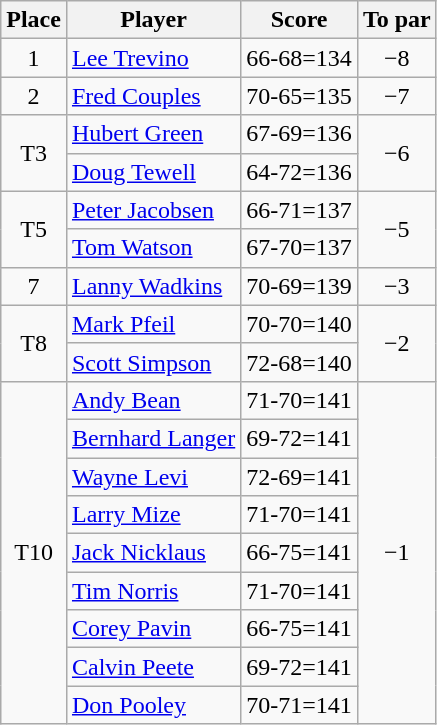<table class="wikitable">
<tr>
<th>Place</th>
<th>Player</th>
<th>Score</th>
<th>To par</th>
</tr>
<tr>
<td align="center">1</td>
<td> <a href='#'>Lee Trevino</a></td>
<td>66-68=134</td>
<td align="center">−8</td>
</tr>
<tr>
<td align="center">2</td>
<td> <a href='#'>Fred Couples</a></td>
<td>70-65=135</td>
<td align="center">−7</td>
</tr>
<tr>
<td rowspan=2 align="center">T3</td>
<td> <a href='#'>Hubert Green</a></td>
<td>67-69=136</td>
<td rowspan=2 align="center">−6</td>
</tr>
<tr>
<td> <a href='#'>Doug Tewell</a></td>
<td>64-72=136</td>
</tr>
<tr>
<td rowspan=2 align="center">T5</td>
<td> <a href='#'>Peter Jacobsen</a></td>
<td>66-71=137</td>
<td rowspan=2 align="center">−5</td>
</tr>
<tr>
<td> <a href='#'>Tom Watson</a></td>
<td>67-70=137</td>
</tr>
<tr>
<td align="center">7</td>
<td> <a href='#'>Lanny Wadkins</a></td>
<td>70-69=139</td>
<td align="center">−3</td>
</tr>
<tr>
<td rowspan=2 align="center">T8</td>
<td> <a href='#'>Mark Pfeil</a></td>
<td>70-70=140</td>
<td rowspan=2 align="center">−2</td>
</tr>
<tr>
<td> <a href='#'>Scott Simpson</a></td>
<td>72-68=140</td>
</tr>
<tr>
<td rowspan=9 align="center">T10</td>
<td> <a href='#'>Andy Bean</a></td>
<td>71-70=141</td>
<td rowspan=9 align="center">−1</td>
</tr>
<tr>
<td> <a href='#'>Bernhard Langer</a></td>
<td>69-72=141</td>
</tr>
<tr>
<td> <a href='#'>Wayne Levi</a></td>
<td>72-69=141</td>
</tr>
<tr>
<td> <a href='#'>Larry Mize</a></td>
<td>71-70=141</td>
</tr>
<tr>
<td> <a href='#'>Jack Nicklaus</a></td>
<td>66-75=141</td>
</tr>
<tr>
<td> <a href='#'>Tim Norris</a></td>
<td>71-70=141</td>
</tr>
<tr>
<td> <a href='#'>Corey Pavin</a></td>
<td>66-75=141</td>
</tr>
<tr>
<td> <a href='#'>Calvin Peete</a></td>
<td>69-72=141</td>
</tr>
<tr>
<td> <a href='#'>Don Pooley</a></td>
<td>70-71=141</td>
</tr>
</table>
